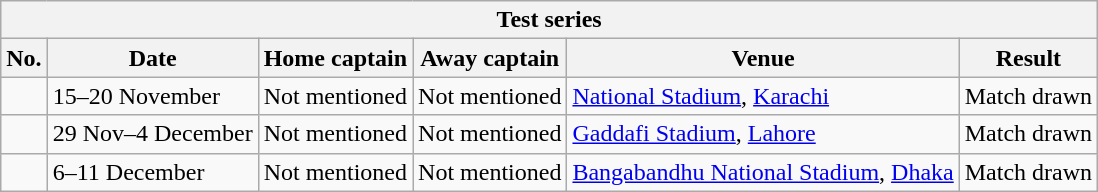<table class="wikitable">
<tr>
<th colspan="9">Test series</th>
</tr>
<tr>
<th>No.</th>
<th>Date</th>
<th>Home captain</th>
<th>Away captain</th>
<th>Venue</th>
<th>Result</th>
</tr>
<tr>
<td></td>
<td>15–20 November</td>
<td>Not mentioned</td>
<td>Not mentioned</td>
<td><a href='#'>National Stadium</a>, <a href='#'>Karachi</a></td>
<td>Match drawn</td>
</tr>
<tr>
<td></td>
<td>29 Nov–4 December</td>
<td>Not mentioned</td>
<td>Not mentioned</td>
<td><a href='#'>Gaddafi Stadium</a>, <a href='#'>Lahore</a></td>
<td>Match drawn</td>
</tr>
<tr>
<td></td>
<td>6–11 December</td>
<td>Not mentioned</td>
<td>Not mentioned</td>
<td><a href='#'>Bangabandhu National Stadium</a>, <a href='#'>Dhaka</a></td>
<td>Match drawn</td>
</tr>
</table>
